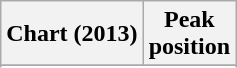<table class="wikitable sortable plainrowheaders">
<tr>
<th scope="col">Chart (2013)</th>
<th scope="col">Peak<br>position</th>
</tr>
<tr>
</tr>
<tr>
</tr>
<tr>
</tr>
<tr>
</tr>
<tr>
</tr>
<tr>
</tr>
<tr>
</tr>
</table>
